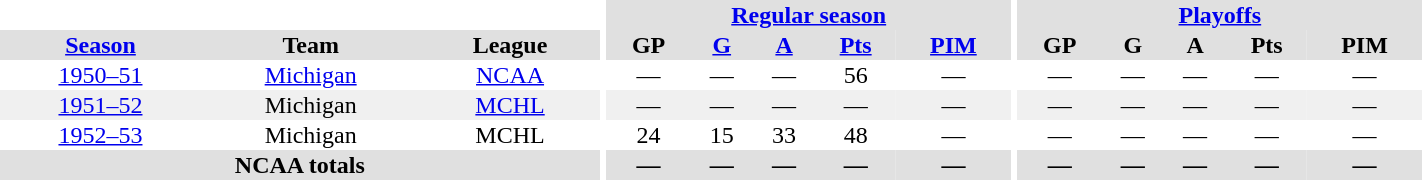<table border="0" cellpadding="1" cellspacing="0" style="text-align:center; width:75%">
<tr bgcolor="#e0e0e0">
<th colspan="3" bgcolor="#ffffff"></th>
<th rowspan="99" bgcolor="#ffffff"></th>
<th colspan="5"><a href='#'>Regular season</a></th>
<th rowspan="99" bgcolor="#ffffff"></th>
<th colspan="5"><a href='#'>Playoffs</a></th>
</tr>
<tr bgcolor="#e0e0e0">
<th><a href='#'>Season</a></th>
<th>Team</th>
<th>League</th>
<th>GP</th>
<th><a href='#'>G</a></th>
<th><a href='#'>A</a></th>
<th><a href='#'>Pts</a></th>
<th><a href='#'>PIM</a></th>
<th>GP</th>
<th>G</th>
<th>A</th>
<th>Pts</th>
<th>PIM</th>
</tr>
<tr ALIGN="center">
<td><a href='#'>1950–51</a></td>
<td><a href='#'>Michigan</a></td>
<td><a href='#'>NCAA</a></td>
<td>—</td>
<td>—</td>
<td>—</td>
<td>56</td>
<td>—</td>
<td>—</td>
<td>—</td>
<td>—</td>
<td>—</td>
<td>—</td>
</tr>
<tr ALIGN="center" bgcolor="#f0f0f0">
<td><a href='#'>1951–52</a></td>
<td>Michigan</td>
<td><a href='#'>MCHL</a></td>
<td>—</td>
<td>—</td>
<td>—</td>
<td>—</td>
<td>—</td>
<td>—</td>
<td>—</td>
<td>—</td>
<td>—</td>
<td>—</td>
</tr>
<tr ALIGN="center">
<td><a href='#'>1952–53</a></td>
<td>Michigan</td>
<td>MCHL</td>
<td>24</td>
<td>15</td>
<td>33</td>
<td>48</td>
<td>—</td>
<td>—</td>
<td>—</td>
<td>—</td>
<td>—</td>
<td>—</td>
</tr>
<tr bgcolor="#e0e0e0">
<th colspan="3">NCAA totals</th>
<th>—</th>
<th>—</th>
<th>—</th>
<th>—</th>
<th>—</th>
<th>—</th>
<th>—</th>
<th>—</th>
<th>—</th>
<th>—</th>
</tr>
</table>
